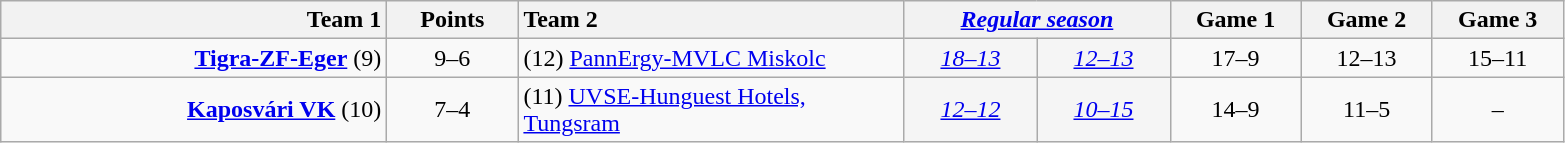<table class=wikitable style="text-align:center">
<tr>
<th style="width:250px; text-align:right;">Team 1</th>
<th style="width:80px;">Points</th>
<th style="width:250px; text-align:left;">Team 2</th>
<th colspan=2; style="width:170px;"><em><a href='#'>Regular season</a></em></th>
<th style="width:80px;">Game 1</th>
<th style="width:80px;">Game 2</th>
<th style="width:80px;">Game 3</th>
</tr>
<tr>
<td style="text-align:right;"><strong><a href='#'>Tigra-ZF-Eger</a></strong> (9)</td>
<td>9–6</td>
<td style="text-align:left;">(12) <a href='#'>PannErgy-MVLC Miskolc</a></td>
<td bgcolor=#f5f5f5><em><a href='#'>18–13</a></em></td>
<td bgcolor=#f5f5f5><em><a href='#'>12–13</a></em></td>
<td>17–9</td>
<td>12–13</td>
<td>15–11</td>
</tr>
<tr>
<td style="text-align:right;"><strong><a href='#'>Kaposvári VK</a></strong> (10)</td>
<td>7–4</td>
<td style="text-align:left;">(11) <a href='#'>UVSE-Hunguest Hotels, Tungsram</a></td>
<td bgcolor=#f5f5f5><em><a href='#'>12–12</a></em></td>
<td bgcolor=#f5f5f5><em><a href='#'>10–15</a></em></td>
<td>14–9</td>
<td>11–5</td>
<td>–</td>
</tr>
</table>
